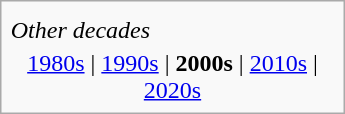<table class="infobox" style="width:230px;">
<tr>
<td></td>
</tr>
<tr>
<td><em>Other decades</em></td>
</tr>
<tr>
<td style="text-align:center;"><a href='#'>1980s</a> | <a href='#'>1990s</a> | <strong>2000s</strong> | <a href='#'>2010s</a> | <a href='#'>2020s</a></td>
</tr>
</table>
